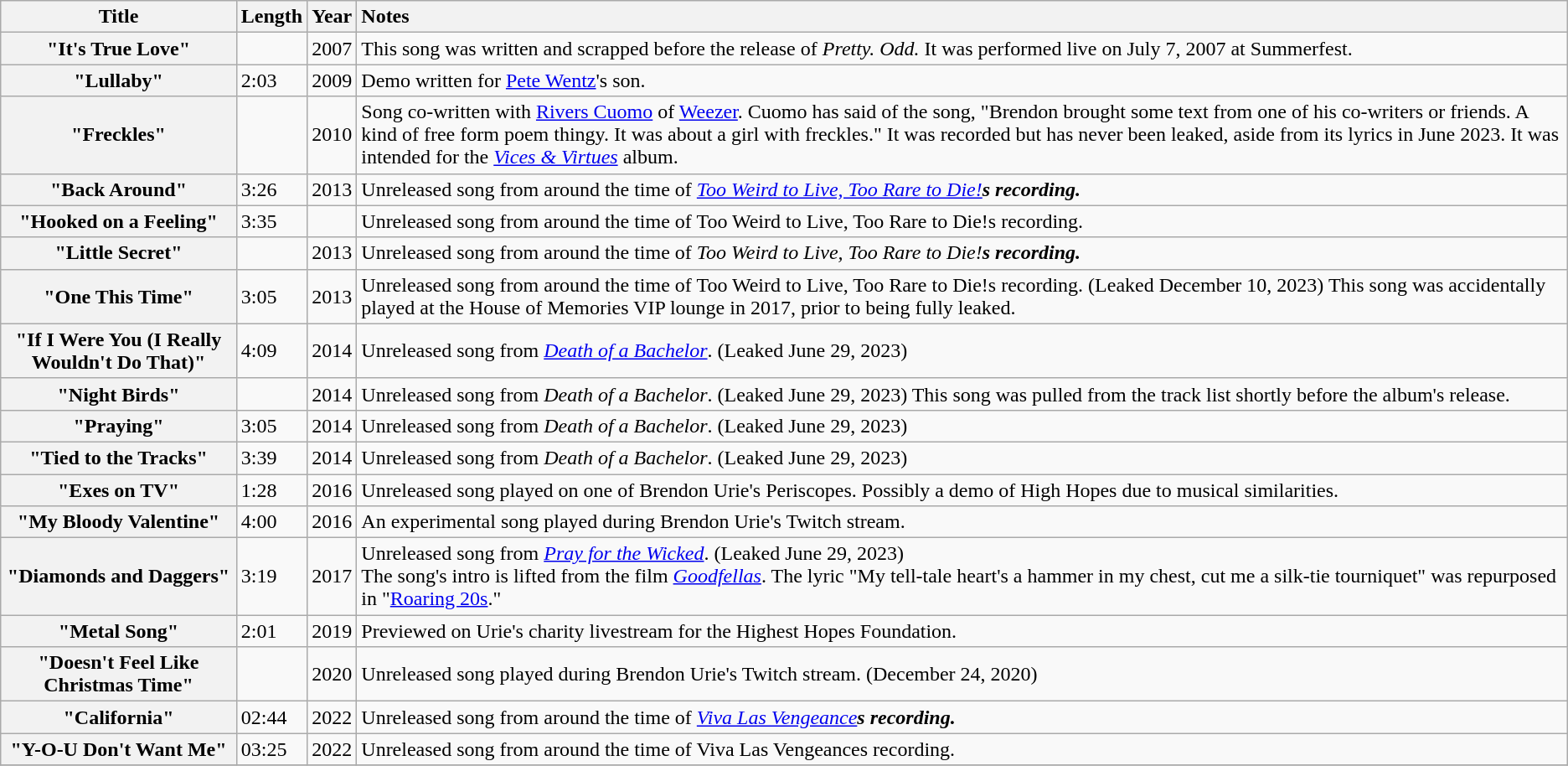<table class="wikitable sortable plainrowheaders">
<tr>
<th scope="col">Title</th>
<th scope="col">Length</th>
<th scope="col">Year</th>
<th scope="col" class="unsortable" style="text-align:left">Notes</th>
</tr>
<tr>
<th scope="row">"It's True Love"</th>
<td></td>
<td>2007</td>
<td>This song was written and scrapped before the release of <em>Pretty. Odd.</em> It was performed live on July 7, 2007 at Summerfest.</td>
</tr>
<tr>
<th scope="row">"Lullaby"</th>
<td>2:03</td>
<td>2009</td>
<td>Demo written for <a href='#'>Pete Wentz</a>'s son.</td>
</tr>
<tr>
<th scope="row">"Freckles"</th>
<td></td>
<td>2010</td>
<td>Song co-written with <a href='#'>Rivers Cuomo</a> of <a href='#'>Weezer</a>. Cuomo has said of the song, "Brendon brought some text from one of his co-writers or friends. A kind of free form poem thingy. It was about a girl with freckles." It was recorded but has never been leaked, aside from its lyrics in June 2023. It was intended for the <em><a href='#'>Vices & Virtues</a></em> album.</td>
</tr>
<tr>
<th scope="row">"Back Around"</th>
<td>3:26</td>
<td>2013</td>
<td>Unreleased song from around the time of <em><a href='#'>Too Weird to Live, Too Rare to Die!</a><strong>s recording.</td>
</tr>
<tr>
<th scope="row">"Hooked on a Feeling"</th>
<td>3:35</td>
<td></td>
<td>Unreleased song from around the time of </em>Too Weird to Live, Too Rare to Die!</strong>s recording.</td>
</tr>
<tr>
<th scope="row">"Little Secret"</th>
<td></td>
<td>2013</td>
<td>Unreleased song from around the time of <em>Too Weird to Live, Too Rare to Die!<strong>s recording.</td>
</tr>
<tr>
<th scope="row">"One This Time"</th>
<td>3:05</td>
<td>2013</td>
<td>Unreleased song from around the time of </em>Too Weird to Live, Too Rare to Die!</strong>s recording. (Leaked December 10, 2023) This song was accidentally played at the House of Memories VIP lounge in 2017, prior to being fully leaked.</td>
</tr>
<tr>
<th scope="row">"If I Were You (I Really Wouldn't Do That)"</th>
<td>4:09</td>
<td>2014</td>
<td>Unreleased song from <em><a href='#'>Death of a Bachelor</a></em>. (Leaked June 29, 2023)</td>
</tr>
<tr>
<th scope="row">"Night Birds"</th>
<td></td>
<td>2014</td>
<td>Unreleased song from <em>Death of a Bachelor</em>. (Leaked June 29, 2023) This song was pulled from the track list shortly before the album's release.</td>
</tr>
<tr>
<th scope="row">"Praying"</th>
<td>3:05</td>
<td>2014</td>
<td>Unreleased song from <em>Death of a Bachelor</em>. (Leaked June 29, 2023)</td>
</tr>
<tr>
<th scope="row">"Tied to the Tracks"</th>
<td>3:39</td>
<td>2014</td>
<td>Unreleased song from <em>Death of a Bachelor</em>. (Leaked June 29, 2023)</td>
</tr>
<tr>
<th scope="row">"Exes on TV"</th>
<td>1:28</td>
<td>2016</td>
<td>Unreleased song played on one of Brendon Urie's Periscopes. Possibly a demo of High Hopes due to musical similarities.</td>
</tr>
<tr>
<th scope="row">"My Bloody Valentine"</th>
<td>4:00</td>
<td>2016</td>
<td>An experimental song played during Brendon Urie's Twitch stream.</td>
</tr>
<tr>
<th scope="row">"Diamonds and Daggers"</th>
<td>3:19</td>
<td>2017</td>
<td>Unreleased song from <em><a href='#'>Pray for the Wicked</a></em>. (Leaked June 29, 2023)<br>The song's intro is lifted from the film <em><a href='#'>Goodfellas</a></em>. The lyric "My tell-tale heart's a hammer in my chest, cut me a silk-tie tourniquet" was repurposed in "<a href='#'>Roaring 20s</a>."</td>
</tr>
<tr>
<th scope="row">"Metal Song"</th>
<td>2:01</td>
<td>2019</td>
<td>Previewed on Urie's charity livestream for the Highest Hopes Foundation.</td>
</tr>
<tr>
<th scope="row">"Doesn't Feel Like Christmas Time"</th>
<td></td>
<td>2020</td>
<td>Unreleased song played during Brendon Urie's Twitch stream. (December 24, 2020)</td>
</tr>
<tr>
<th scope="row">"California"</th>
<td>02:44</td>
<td>2022</td>
<td>Unreleased song from around the time of <em><a href='#'>Viva Las Vengeance</a><strong>s recording.</td>
</tr>
<tr>
<th scope="row">"Y-O-U Don't Want Me"</th>
<td>03:25</td>
<td>2022</td>
<td>Unreleased song from around the time of </em>Viva Las Vengeance</strong>s recording.</td>
</tr>
<tr>
</tr>
</table>
